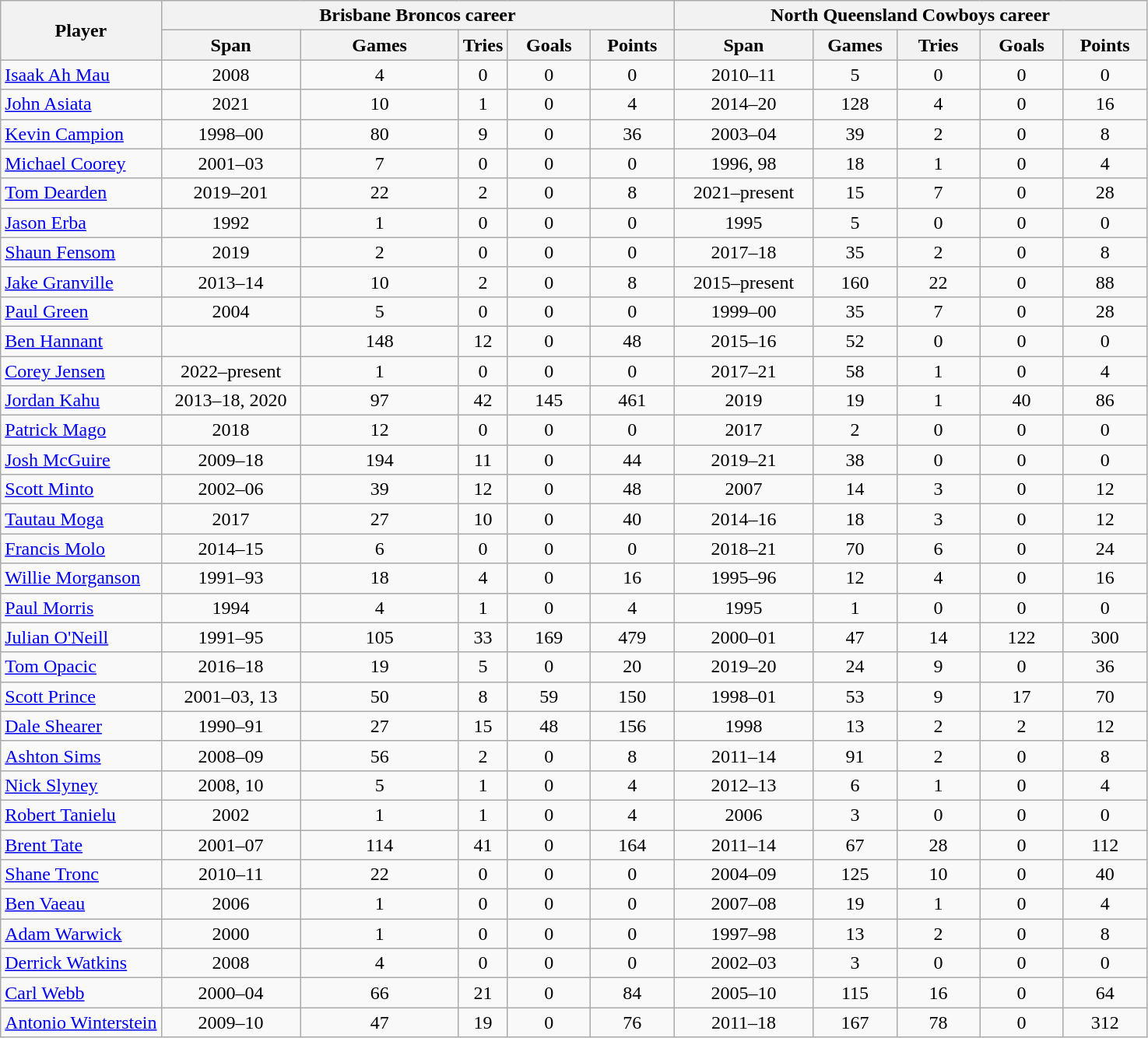<table class="wikitable" style="text-align:center;">
<tr>
<th rowspan="2">Player</th>
<th colspan="5">Brisbane Broncos career</th>
<th colspan="5">North Queensland Cowboys career</th>
</tr>
<tr>
<th style="width:7em">Span</th>
<th style="width:8em">Games</th>
<th style="width:2em">Tries</th>
<th style="width:4em">Goals</th>
<th style="width:4em">Points</th>
<th style="width:7em">Span</th>
<th style="width:4em">Games</th>
<th style="width:4em">Tries</th>
<th style="width:4em">Goals</th>
<th style="width:4em">Points</th>
</tr>
<tr>
<td style="text-align:left;"> <a href='#'>Isaak Ah Mau</a></td>
<td>2008</td>
<td>4</td>
<td>0</td>
<td>0</td>
<td>0</td>
<td>2010–11</td>
<td>5</td>
<td>0</td>
<td>0</td>
<td>0</td>
</tr>
<tr>
<td style="text-align:left;"> <a href='#'>John Asiata</a></td>
<td>2021</td>
<td>10</td>
<td>1</td>
<td>0</td>
<td>4</td>
<td>2014–20</td>
<td>128</td>
<td>4</td>
<td>0</td>
<td>16</td>
</tr>
<tr>
<td style="text-align:left;"> <a href='#'>Kevin Campion</a></td>
<td>1998–00</td>
<td>80</td>
<td>9</td>
<td>0</td>
<td>36</td>
<td>2003–04</td>
<td>39</td>
<td>2</td>
<td>0</td>
<td>8</td>
</tr>
<tr>
<td style="text-align:left;"> <a href='#'>Michael Coorey</a></td>
<td>2001–03</td>
<td>7</td>
<td>0</td>
<td>0</td>
<td>0</td>
<td>1996, 98</td>
<td>18</td>
<td>1</td>
<td>0</td>
<td>4</td>
</tr>
<tr>
<td style="text-align:left;"> <a href='#'>Tom Dearden</a></td>
<td>2019–201</td>
<td>22</td>
<td>2</td>
<td>0</td>
<td>8</td>
<td>2021–present</td>
<td>15</td>
<td>7</td>
<td>0</td>
<td>28</td>
</tr>
<tr>
<td style="text-align:left;"> <a href='#'>Jason Erba</a></td>
<td>1992</td>
<td>1</td>
<td>0</td>
<td>0</td>
<td>0</td>
<td>1995</td>
<td>5</td>
<td>0</td>
<td>0</td>
<td>0</td>
</tr>
<tr>
<td style="text-align:left;"> <a href='#'>Shaun Fensom</a></td>
<td>2019</td>
<td>2</td>
<td>0</td>
<td>0</td>
<td>0</td>
<td>2017–18</td>
<td>35</td>
<td>2</td>
<td>0</td>
<td>8</td>
</tr>
<tr>
<td style="text-align:left;"> <a href='#'>Jake Granville</a></td>
<td>2013–14</td>
<td>10</td>
<td>2</td>
<td>0</td>
<td>8</td>
<td>2015–present</td>
<td>160</td>
<td>22</td>
<td>0</td>
<td>88</td>
</tr>
<tr>
<td style="text-align:left;"> <a href='#'>Paul Green</a></td>
<td>2004</td>
<td>5</td>
<td>0</td>
<td>0</td>
<td>0</td>
<td>1999–00</td>
<td>35</td>
<td>7</td>
<td>0</td>
<td>28</td>
</tr>
<tr>
<td style="text-align:left;"> <a href='#'>Ben Hannant</a></td>
<td></td>
<td>148</td>
<td>12</td>
<td>0</td>
<td>48</td>
<td>2015–16</td>
<td>52</td>
<td>0</td>
<td>0</td>
<td>0</td>
</tr>
<tr>
<td style="text-align:left;"> <a href='#'>Corey Jensen</a></td>
<td>2022–present</td>
<td>1</td>
<td>0</td>
<td>0</td>
<td>0</td>
<td>2017–21</td>
<td>58</td>
<td>1</td>
<td>0</td>
<td>4</td>
</tr>
<tr>
<td style="text-align:left;"> <a href='#'>Jordan Kahu</a></td>
<td>2013–18, 2020</td>
<td>97</td>
<td>42</td>
<td>145</td>
<td>461</td>
<td>2019</td>
<td>19</td>
<td>1</td>
<td>40</td>
<td>86</td>
</tr>
<tr>
<td style="text-align:left;"> <a href='#'>Patrick Mago</a></td>
<td>2018</td>
<td>12</td>
<td>0</td>
<td>0</td>
<td>0</td>
<td>2017</td>
<td>2</td>
<td>0</td>
<td>0</td>
<td>0</td>
</tr>
<tr>
<td style="text-align:left;"> <a href='#'>Josh McGuire</a></td>
<td>2009–18</td>
<td>194</td>
<td>11</td>
<td>0</td>
<td>44</td>
<td>2019–21</td>
<td>38</td>
<td>0</td>
<td>0</td>
<td>0</td>
</tr>
<tr>
<td style="text-align:left;"> <a href='#'>Scott Minto</a></td>
<td>2002–06</td>
<td>39</td>
<td>12</td>
<td>0</td>
<td>48</td>
<td>2007</td>
<td>14</td>
<td>3</td>
<td>0</td>
<td>12</td>
</tr>
<tr>
<td style="text-align:left;"> <a href='#'>Tautau Moga</a></td>
<td>2017</td>
<td>27</td>
<td>10</td>
<td>0</td>
<td>40</td>
<td>2014–16</td>
<td>18</td>
<td>3</td>
<td>0</td>
<td>12</td>
</tr>
<tr>
<td style="text-align:left;"> <a href='#'>Francis Molo</a></td>
<td>2014–15</td>
<td>6</td>
<td>0</td>
<td>0</td>
<td>0</td>
<td>2018–21</td>
<td>70</td>
<td>6</td>
<td>0</td>
<td>24</td>
</tr>
<tr>
<td style="text-align:left;"> <a href='#'>Willie Morganson</a></td>
<td>1991–93</td>
<td>18</td>
<td>4</td>
<td>0</td>
<td>16</td>
<td>1995–96</td>
<td>12</td>
<td>4</td>
<td>0</td>
<td>16</td>
</tr>
<tr>
<td style="text-align:left;"> <a href='#'>Paul Morris</a></td>
<td>1994</td>
<td>4</td>
<td>1</td>
<td>0</td>
<td>4</td>
<td>1995</td>
<td>1</td>
<td>0</td>
<td>0</td>
<td>0</td>
</tr>
<tr>
<td style="text-align:left;"> <a href='#'>Julian O'Neill</a></td>
<td>1991–95</td>
<td>105</td>
<td>33</td>
<td>169</td>
<td>479</td>
<td>2000–01</td>
<td>47</td>
<td>14</td>
<td>122</td>
<td>300</td>
</tr>
<tr>
<td style="text-align:left;"> <a href='#'>Tom Opacic</a></td>
<td>2016–18</td>
<td>19</td>
<td>5</td>
<td>0</td>
<td>20</td>
<td>2019–20</td>
<td>24</td>
<td>9</td>
<td>0</td>
<td>36</td>
</tr>
<tr>
<td style="text-align:left;"> <a href='#'>Scott Prince</a></td>
<td>2001–03, 13</td>
<td>50</td>
<td>8</td>
<td>59</td>
<td>150</td>
<td>1998–01</td>
<td>53</td>
<td>9</td>
<td>17</td>
<td>70</td>
</tr>
<tr>
<td style="text-align:left;"> <a href='#'>Dale Shearer</a></td>
<td>1990–91</td>
<td>27</td>
<td>15</td>
<td>48</td>
<td>156</td>
<td>1998</td>
<td>13</td>
<td>2</td>
<td>2</td>
<td>12</td>
</tr>
<tr>
<td style="text-align:left;"> <a href='#'>Ashton Sims</a></td>
<td>2008–09</td>
<td>56</td>
<td>2</td>
<td>0</td>
<td>8</td>
<td>2011–14</td>
<td>91</td>
<td>2</td>
<td>0</td>
<td>8</td>
</tr>
<tr>
<td style="text-align:left;"> <a href='#'>Nick Slyney</a></td>
<td>2008, 10</td>
<td>5</td>
<td>1</td>
<td>0</td>
<td>4</td>
<td>2012–13</td>
<td>6</td>
<td>1</td>
<td>0</td>
<td>4</td>
</tr>
<tr>
<td style="text-align:left;"> <a href='#'>Robert Tanielu</a></td>
<td>2002</td>
<td>1</td>
<td>1</td>
<td>0</td>
<td>4</td>
<td>2006</td>
<td>3</td>
<td>0</td>
<td>0</td>
<td>0</td>
</tr>
<tr>
<td style="text-align:left;"> <a href='#'>Brent Tate</a></td>
<td>2001–07</td>
<td>114</td>
<td>41</td>
<td>0</td>
<td>164</td>
<td>2011–14</td>
<td>67</td>
<td>28</td>
<td>0</td>
<td>112</td>
</tr>
<tr>
<td style="text-align:left;"> <a href='#'>Shane Tronc</a></td>
<td>2010–11</td>
<td>22</td>
<td>0</td>
<td>0</td>
<td>0</td>
<td>2004–09</td>
<td>125</td>
<td>10</td>
<td>0</td>
<td>40</td>
</tr>
<tr>
<td style="text-align:left;"> <a href='#'>Ben Vaeau</a></td>
<td>2006</td>
<td>1</td>
<td>0</td>
<td>0</td>
<td>0</td>
<td>2007–08</td>
<td>19</td>
<td>1</td>
<td>0</td>
<td>4</td>
</tr>
<tr>
<td style="text-align:left;"> <a href='#'>Adam Warwick</a></td>
<td>2000</td>
<td>1</td>
<td>0</td>
<td>0</td>
<td>0</td>
<td>1997–98</td>
<td>13</td>
<td>2</td>
<td>0</td>
<td>8</td>
</tr>
<tr>
<td style="text-align:left;"> <a href='#'>Derrick Watkins</a></td>
<td>2008</td>
<td>4</td>
<td>0</td>
<td>0</td>
<td>0</td>
<td>2002–03</td>
<td>3</td>
<td>0</td>
<td>0</td>
<td>0</td>
</tr>
<tr>
<td style="text-align:left;"> <a href='#'>Carl Webb</a></td>
<td>2000–04</td>
<td>66</td>
<td>21</td>
<td>0</td>
<td>84</td>
<td>2005–10</td>
<td>115</td>
<td>16</td>
<td>0</td>
<td>64</td>
</tr>
<tr>
<td style="text-align:left;"> <a href='#'>Antonio Winterstein</a></td>
<td>2009–10</td>
<td>47</td>
<td>19</td>
<td>0</td>
<td>76</td>
<td>2011–18</td>
<td>167</td>
<td>78</td>
<td>0</td>
<td>312</td>
</tr>
</table>
